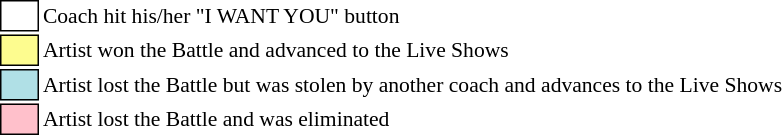<table class="toccolours" style="font-size: 90%; white-space: nowrap;">
<tr>
<td style="background:white; border:1px solid black;"> <strong></strong> </td>
<td>Coach hit his/her "I WANT YOU" button</td>
</tr>
<tr>
<td style="background:#fdfc8f; border:1px solid black;">      </td>
<td>Artist won the Battle and advanced to the Live Shows</td>
</tr>
<tr>
<td style="background:#b0e0e6; border:1px solid black;">      </td>
<td>Artist lost the Battle but was stolen by another coach and advances to the Live Shows</td>
</tr>
<tr>
<td style="background:pink; border:1px solid black;">      </td>
<td>Artist lost the Battle and was eliminated</td>
</tr>
</table>
